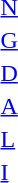<table>
<tr>
<td><a href='#'>N</a></td>
<td></td>
<td></td>
<td></td>
<td></td>
<td></td>
<td></td>
<td></td>
<td></td>
<td></td>
<td></td>
<td></td>
<td></td>
<td></td>
<td></td>
<td></td>
<td></td>
<td></td>
<td></td>
<td></td>
<td></td>
<td></td>
<td></td>
<td></td>
<td></td>
<td></td>
<td></td>
<td></td>
</tr>
<tr>
<td><a href='#'>G</a></td>
<td></td>
<td></td>
<td></td>
<td></td>
<td></td>
<td></td>
<td></td>
<td></td>
<td></td>
<td></td>
<td></td>
<td></td>
<td></td>
<td></td>
<td></td>
<td></td>
<td></td>
<td></td>
<td></td>
<td></td>
<td></td>
<td></td>
<td></td>
<td></td>
<td></td>
<td></td>
<td></td>
</tr>
<tr>
<td><a href='#'>D</a></td>
<td></td>
<td></td>
<td></td>
<td></td>
<td></td>
<td></td>
<td></td>
<td></td>
<td></td>
<td></td>
<td></td>
<td></td>
<td></td>
<td></td>
<td></td>
<td></td>
<td></td>
<td></td>
<td></td>
<td></td>
<td></td>
<td></td>
<td></td>
<td></td>
<td></td>
<td></td>
<td></td>
</tr>
<tr>
<td><a href='#'>A</a></td>
<td></td>
<td></td>
<td></td>
<td></td>
<td></td>
<td></td>
<td></td>
<td></td>
<td></td>
<td></td>
<td></td>
<td></td>
<td></td>
<td></td>
<td></td>
<td></td>
<td></td>
<td></td>
<td></td>
<td></td>
<td></td>
<td></td>
<td></td>
<td></td>
<td></td>
<td></td>
<td></td>
</tr>
<tr>
<td><a href='#'>L</a></td>
<td></td>
<td></td>
<td></td>
<td></td>
<td></td>
<td></td>
<td></td>
<td></td>
<td></td>
<td></td>
<td></td>
<td></td>
<td></td>
<td></td>
<td></td>
<td></td>
<td></td>
<td></td>
<td></td>
<td></td>
<td></td>
<td></td>
<td></td>
<td></td>
<td></td>
<td></td>
<td></td>
</tr>
<tr>
<td><a href='#'>I</a></td>
<td></td>
<td></td>
<td></td>
<td></td>
<td></td>
<td></td>
<td></td>
<td></td>
<td></td>
<td></td>
<td></td>
<td></td>
<td></td>
<td></td>
<td></td>
<td></td>
<td></td>
<td></td>
<td></td>
<td></td>
<td></td>
<td></td>
<td></td>
<td></td>
<td></td>
<td></td>
<td></td>
</tr>
</table>
